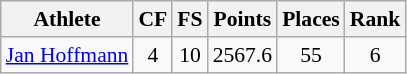<table class="wikitable" border="1" style="font-size:90%">
<tr>
<th>Athlete</th>
<th>CF</th>
<th>FS</th>
<th>Points</th>
<th>Places</th>
<th>Rank</th>
</tr>
<tr align=center>
<td align=left><a href='#'>Jan Hoffmann</a></td>
<td>4</td>
<td>10</td>
<td>2567.6</td>
<td>55</td>
<td>6</td>
</tr>
</table>
